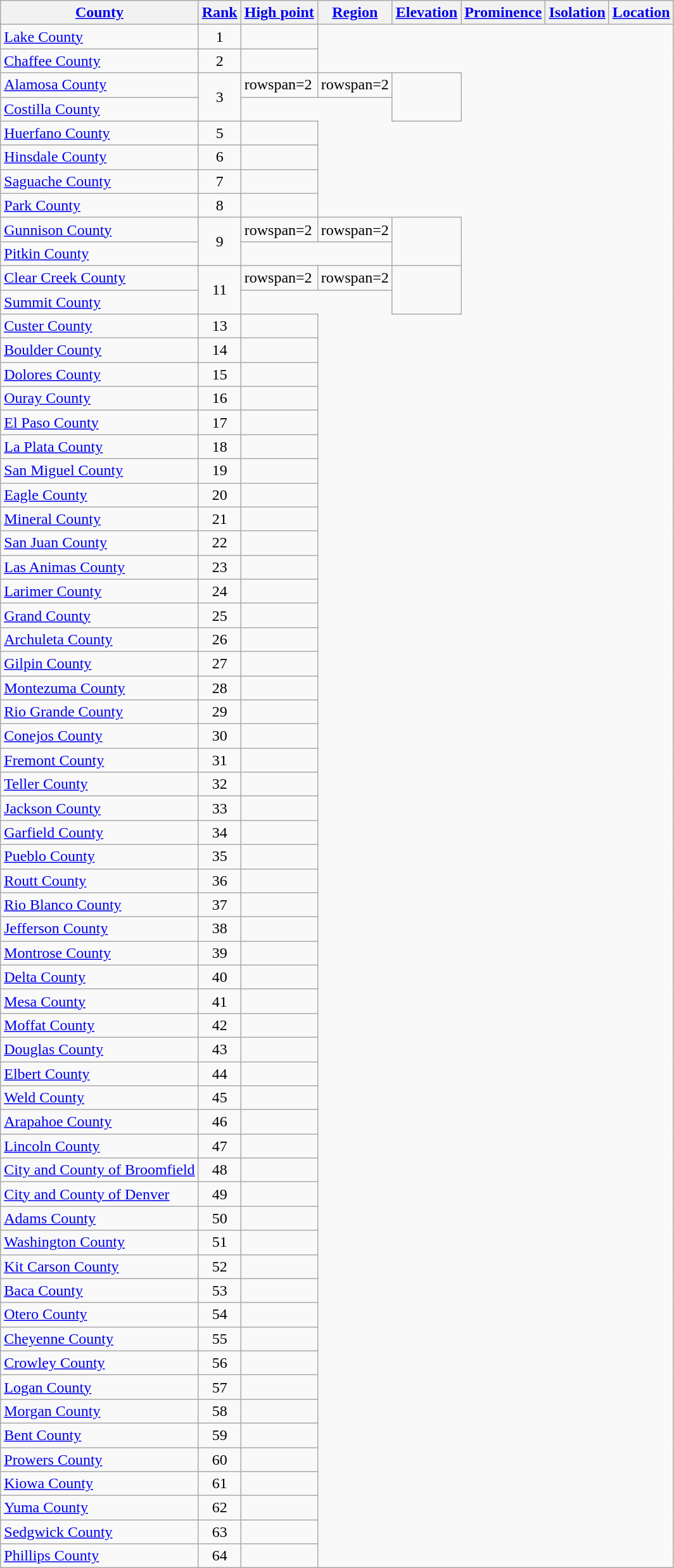<table class="wikitable sortable">
<tr>
<th><a href='#'>County</a></th>
<th><a href='#'>Rank</a></th>
<th><a href='#'>High point</a></th>
<th><a href='#'>Region</a></th>
<th><a href='#'>Elevation</a></th>
<th><a href='#'>Prominence</a></th>
<th><a href='#'>Isolation</a></th>
<th><a href='#'>Location</a></th>
</tr>
<tr>
<td><a href='#'>Lake County</a></td>
<td align=center>1<br>

</td>
<td></td>
</tr>
<tr>
<td><a href='#'>Chaffee County</a></td>
<td align=center>2<br>

</td>
<td></td>
</tr>
<tr>
<td><a href='#'>Alamosa County</a></td>
<td rowspan=2 align=center>3</td>
<td>rowspan=2</td>
<td>rowspan=2<br></td>
<td rowspan=2></td>
</tr>
<tr>
<td><a href='#'>Costilla County</a></td>
</tr>
<tr>
<td><a href='#'>Huerfano County</a></td>
<td align=center>5<br>

</td>
<td></td>
</tr>
<tr>
<td><a href='#'>Hinsdale County</a></td>
<td align=center>6<br>

</td>
<td></td>
</tr>
<tr>
<td><a href='#'>Saguache County</a></td>
<td align=center>7<br>

</td>
<td></td>
</tr>
<tr>
<td><a href='#'>Park County</a></td>
<td align=center>8<br>

</td>
<td></td>
</tr>
<tr>
<td><a href='#'>Gunnison County</a></td>
<td rowspan=2 align=center>9</td>
<td>rowspan=2</td>
<td>rowspan=2<br></td>
<td rowspan=2></td>
</tr>
<tr>
<td><a href='#'>Pitkin County</a></td>
</tr>
<tr>
<td><a href='#'>Clear Creek County</a></td>
<td rowspan=2 align=center>11</td>
<td>rowspan=2</td>
<td>rowspan=2<br></td>
<td rowspan=2></td>
</tr>
<tr>
<td><a href='#'>Summit County</a></td>
</tr>
<tr>
<td><a href='#'>Custer County</a></td>
<td align=center>13<br>

</td>
<td></td>
</tr>
<tr>
<td><a href='#'>Boulder County</a></td>
<td align=center>14<br>

</td>
<td></td>
</tr>
<tr>
<td><a href='#'>Dolores County</a></td>
<td align=center>15<br>

</td>
<td></td>
</tr>
<tr>
<td><a href='#'>Ouray County</a></td>
<td align=center>16<br>

</td>
<td></td>
</tr>
<tr>
<td><a href='#'>El Paso County</a></td>
<td align=center>17<br>

</td>
<td></td>
</tr>
<tr>
<td><a href='#'>La Plata County</a></td>
<td align=center>18<br>

</td>
<td></td>
</tr>
<tr>
<td><a href='#'>San Miguel County</a></td>
<td align=center>19<br>

</td>
<td></td>
</tr>
<tr>
<td><a href='#'>Eagle County</a></td>
<td align=center>20<br>

</td>
<td></td>
</tr>
<tr>
<td><a href='#'>Mineral County</a></td>
<td align=center>21<br>

</td>
<td></td>
</tr>
<tr>
<td><a href='#'>San Juan County</a></td>
<td align=center>22<br>

</td>
<td></td>
</tr>
<tr>
<td><a href='#'>Las Animas County</a></td>
<td align=center>23<br>

</td>
<td></td>
</tr>
<tr>
<td><a href='#'>Larimer County</a></td>
<td align=center>24<br>

</td>
<td></td>
</tr>
<tr>
<td><a href='#'>Grand County</a></td>
<td align=center>25<br>

</td>
<td></td>
</tr>
<tr>
<td><a href='#'>Archuleta County</a></td>
<td align=center>26<br>

</td>
<td></td>
</tr>
<tr>
<td><a href='#'>Gilpin County</a></td>
<td align=center>27<br>

</td>
<td></td>
</tr>
<tr>
<td><a href='#'>Montezuma County</a></td>
<td align=center>28<br>

</td>
<td></td>
</tr>
<tr>
<td><a href='#'>Rio Grande County</a></td>
<td align=center>29<br>

</td>
<td></td>
</tr>
<tr>
<td><a href='#'>Conejos County</a></td>
<td align=center>30<br>

</td>
<td></td>
</tr>
<tr>
<td><a href='#'>Fremont County</a></td>
<td align=center>31<br>

</td>
<td></td>
</tr>
<tr>
<td><a href='#'>Teller County</a></td>
<td align=center>32<br>

</td>
<td></td>
</tr>
<tr>
<td><a href='#'>Jackson County</a></td>
<td align=center>33<br>

</td>
<td></td>
</tr>
<tr>
<td><a href='#'>Garfield County</a></td>
<td align=center>34<br>

</td>
<td></td>
</tr>
<tr>
<td><a href='#'>Pueblo County</a></td>
<td align=center>35<br>

</td>
<td></td>
</tr>
<tr>
<td><a href='#'>Routt County</a></td>
<td align=center>36<br>

</td>
<td></td>
</tr>
<tr>
<td><a href='#'>Rio Blanco County</a></td>
<td align=center>37<br>

</td>
<td></td>
</tr>
<tr>
<td><a href='#'>Jefferson County</a></td>
<td align=center>38<br>

</td>
<td></td>
</tr>
<tr>
<td><a href='#'>Montrose County</a></td>
<td align=center>39<br>

</td>
<td></td>
</tr>
<tr>
<td><a href='#'>Delta County</a></td>
<td align=center>40<br>

</td>
<td></td>
</tr>
<tr>
<td><a href='#'>Mesa County</a></td>
<td align=center>41<br>

</td>
<td></td>
</tr>
<tr>
<td><a href='#'>Moffat County</a></td>
<td align=center>42<br>

</td>
<td></td>
</tr>
<tr>
<td><a href='#'>Douglas County</a></td>
<td align=center>43<br>

</td>
<td></td>
</tr>
<tr>
<td><a href='#'>Elbert County</a></td>
<td align=center>44<br>

</td>
<td></td>
</tr>
<tr>
<td><a href='#'>Weld County</a></td>
<td align=center>45<br>

</td>
<td></td>
</tr>
<tr>
<td><a href='#'>Arapahoe County</a></td>
<td align=center>46<br>

</td>
<td></td>
</tr>
<tr>
<td><a href='#'>Lincoln County</a></td>
<td align=center>47<br>

</td>
<td></td>
</tr>
<tr>
<td><a href='#'>City and County of Broomfield</a></td>
<td align=center>48<br>

</td>
<td></td>
</tr>
<tr>
<td><a href='#'>City and County of Denver</a></td>
<td align=center>49<br>

</td>
<td></td>
</tr>
<tr>
<td><a href='#'>Adams County</a></td>
<td align=center>50<br>

</td>
<td></td>
</tr>
<tr>
<td><a href='#'>Washington County</a></td>
<td align=center>51<br>

</td>
<td></td>
</tr>
<tr>
<td><a href='#'>Kit Carson County</a></td>
<td align=center>52<br>

</td>
<td></td>
</tr>
<tr>
<td><a href='#'>Baca County</a></td>
<td align=center>53<br>

</td>
<td></td>
</tr>
<tr>
<td><a href='#'>Otero County</a></td>
<td align=center>54<br>

</td>
<td></td>
</tr>
<tr>
<td><a href='#'>Cheyenne County</a></td>
<td align=center>55<br>

</td>
<td></td>
</tr>
<tr>
<td><a href='#'>Crowley County</a></td>
<td align=center>56<br>

</td>
<td></td>
</tr>
<tr>
<td><a href='#'>Logan County</a></td>
<td align=center>57<br>

</td>
<td></td>
</tr>
<tr>
<td><a href='#'>Morgan County</a></td>
<td align=center>58<br>

</td>
<td></td>
</tr>
<tr>
<td><a href='#'>Bent County</a></td>
<td align=center>59<br>

</td>
<td></td>
</tr>
<tr>
<td><a href='#'>Prowers County</a></td>
<td align=center>60<br>

</td>
<td></td>
</tr>
<tr>
<td><a href='#'>Kiowa County</a></td>
<td align=center>61<br>

</td>
<td></td>
</tr>
<tr>
<td><a href='#'>Yuma County</a></td>
<td align=center>62<br>

</td>
<td></td>
</tr>
<tr>
<td><a href='#'>Sedgwick County</a></td>
<td align=center>63<br>

</td>
<td></td>
</tr>
<tr>
<td><a href='#'>Phillips County</a></td>
<td align=center>64<br>

</td>
<td></td>
</tr>
</table>
